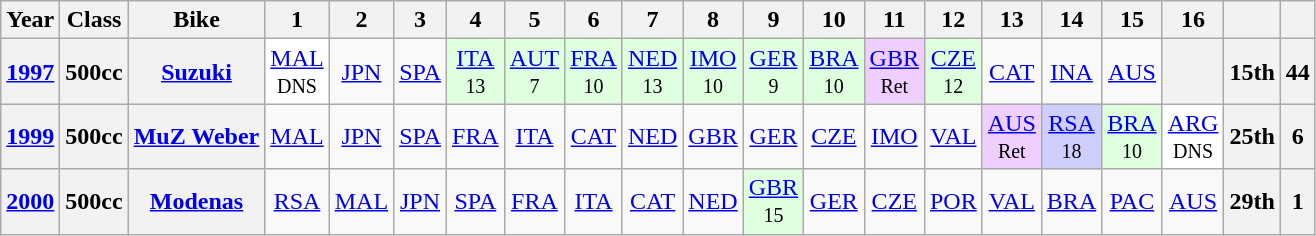<table class="wikitable" style="text-align:center">
<tr>
<th>Year</th>
<th>Class</th>
<th>Bike</th>
<th>1</th>
<th>2</th>
<th>3</th>
<th>4</th>
<th>5</th>
<th>6</th>
<th>7</th>
<th>8</th>
<th>9</th>
<th>10</th>
<th>11</th>
<th>12</th>
<th>13</th>
<th>14</th>
<th>15</th>
<th>16</th>
<th></th>
<th></th>
</tr>
<tr>
<th><a href='#'>1997</a></th>
<th>500cc</th>
<th><a href='#'>Suzuki</a></th>
<td style="background:#FFFFFF;"><a href='#'>MAL</a><br><small>DNS</small></td>
<td><a href='#'>JPN</a></td>
<td><a href='#'>SPA</a></td>
<td style="background:#dfffdf;"><a href='#'>ITA</a><br><small>13</small></td>
<td style="background:#dfffdf;"><a href='#'>AUT</a><br><small>7</small></td>
<td style="background:#dfffdf;"><a href='#'>FRA</a><br><small>10</small></td>
<td style="background:#dfffdf;"><a href='#'>NED</a><br><small>13</small></td>
<td style="background:#dfffdf;"><a href='#'>IMO</a><br><small>10</small></td>
<td style="background:#dfffdf;"><a href='#'>GER</a><br><small>9</small></td>
<td style="background:#dfffdf;"><a href='#'>BRA</a><br><small>10</small></td>
<td style="background:#efcfff;"><a href='#'>GBR</a><br><small>Ret</small></td>
<td style="background:#dfffdf;"><a href='#'>CZE</a><br><small>12</small></td>
<td><a href='#'>CAT</a></td>
<td><a href='#'>INA</a></td>
<td><a href='#'>AUS</a></td>
<th></th>
<th>15th</th>
<th>44</th>
</tr>
<tr>
<th><a href='#'>1999</a></th>
<th>500cc</th>
<th><a href='#'>MuZ Weber</a></th>
<td><a href='#'>MAL</a></td>
<td><a href='#'>JPN</a></td>
<td><a href='#'>SPA</a></td>
<td><a href='#'>FRA</a></td>
<td><a href='#'>ITA</a></td>
<td><a href='#'>CAT</a></td>
<td><a href='#'>NED</a></td>
<td><a href='#'>GBR</a></td>
<td><a href='#'>GER</a></td>
<td><a href='#'>CZE</a></td>
<td><a href='#'>IMO</a></td>
<td><a href='#'>VAL</a></td>
<td style="background:#EFCFFF;"><a href='#'>AUS</a><br><small>Ret</small></td>
<td style="background:#cfcfff;"><a href='#'>RSA</a><br><small>18</small></td>
<td style="background:#dfffdf;"><a href='#'>BRA</a><br><small>10</small></td>
<td style="background:#FFFFFF;"><a href='#'>ARG</a><br><small>DNS</small></td>
<th>25th</th>
<th>6</th>
</tr>
<tr>
<th><a href='#'>2000</a></th>
<th>500cc</th>
<th><a href='#'>Modenas</a></th>
<td><a href='#'>RSA</a></td>
<td><a href='#'>MAL</a></td>
<td><a href='#'>JPN</a></td>
<td><a href='#'>SPA</a></td>
<td><a href='#'>FRA</a></td>
<td><a href='#'>ITA</a></td>
<td><a href='#'>CAT</a></td>
<td><a href='#'>NED</a></td>
<td style="background:#DFFFDF;"><a href='#'>GBR</a><br><small>15</small></td>
<td><a href='#'>GER</a></td>
<td><a href='#'>CZE</a></td>
<td><a href='#'>POR</a></td>
<td><a href='#'>VAL</a></td>
<td><a href='#'>BRA</a></td>
<td><a href='#'>PAC</a></td>
<td><a href='#'>AUS</a></td>
<th>29th</th>
<th>1</th>
</tr>
</table>
